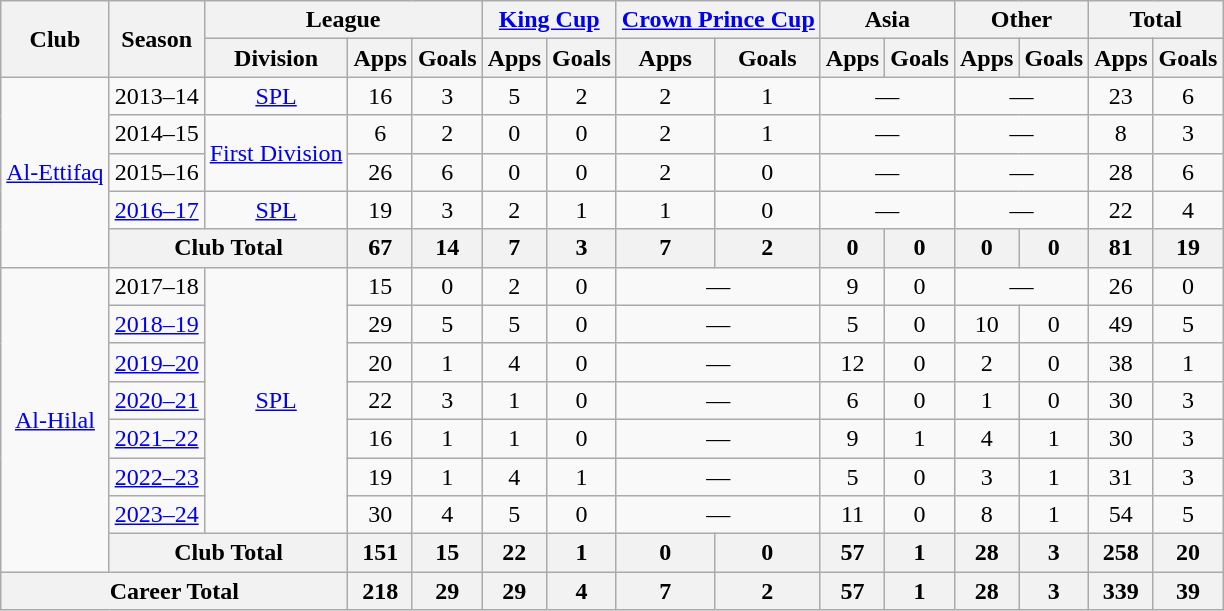<table class="wikitable" style="text-align: center;">
<tr>
<th rowspan="2">Club</th>
<th rowspan="2">Season</th>
<th colspan="3">League</th>
<th colspan="2"><a href='#'>King Cup</a></th>
<th colspan="2"><a href='#'>Crown Prince Cup</a> </th>
<th colspan="2">Asia</th>
<th colspan="2">Other</th>
<th colspan="2">Total</th>
</tr>
<tr>
<th>Division</th>
<th>Apps</th>
<th>Goals</th>
<th>Apps</th>
<th>Goals</th>
<th>Apps</th>
<th>Goals</th>
<th>Apps</th>
<th>Goals</th>
<th>Apps</th>
<th>Goals</th>
<th>Apps</th>
<th>Goals</th>
</tr>
<tr>
<td rowspan="5"><a href='#'>Al-Ettifaq</a></td>
<td>2013–14</td>
<td><a href='#'>SPL</a></td>
<td>16</td>
<td>3</td>
<td>5</td>
<td>2</td>
<td>2</td>
<td>1</td>
<td colspan=2">—</td>
<td colspan=2">—</td>
<td>23</td>
<td>6</td>
</tr>
<tr>
<td>2014–15</td>
<td rowspan="2"><a href='#'>First Division</a></td>
<td>6</td>
<td>2</td>
<td>0</td>
<td>0</td>
<td>2</td>
<td>1</td>
<td colspan=2">—</td>
<td colspan=2">—</td>
<td>8</td>
<td>3</td>
</tr>
<tr>
<td>2015–16</td>
<td>26</td>
<td>6</td>
<td>0</td>
<td>0</td>
<td>2</td>
<td>0</td>
<td colspan=2">—</td>
<td colspan=2">—</td>
<td>28</td>
<td>6</td>
</tr>
<tr>
<td><a href='#'>2016–17</a></td>
<td><a href='#'>SPL</a></td>
<td>19</td>
<td>3</td>
<td>2</td>
<td>1</td>
<td>1</td>
<td>0</td>
<td colspan=2">—</td>
<td colspan=2">—</td>
<td>22</td>
<td>4</td>
</tr>
<tr>
<th colspan="2">Club Total</th>
<th>67</th>
<th>14</th>
<th>7</th>
<th>3</th>
<th>7</th>
<th>2</th>
<th>0</th>
<th>0</th>
<th>0</th>
<th>0</th>
<th>81</th>
<th>19</th>
</tr>
<tr>
<td rowspan="8"><a href='#'>Al-Hilal</a></td>
<td>2017–18</td>
<td rowspan="7"><a href='#'>SPL</a></td>
<td>15</td>
<td>0</td>
<td>2</td>
<td>0</td>
<td colspan=2">—</td>
<td>9</td>
<td>0</td>
<td colspan=2">—</td>
<td>26</td>
<td>0</td>
</tr>
<tr>
<td><a href='#'>2018–19</a></td>
<td>29</td>
<td>5</td>
<td>5</td>
<td>0</td>
<td colspan=2">—</td>
<td>5</td>
<td>0</td>
<td>10</td>
<td>0</td>
<td>49</td>
<td>5</td>
</tr>
<tr>
<td><a href='#'>2019–20</a></td>
<td>20</td>
<td>1</td>
<td>4</td>
<td>0</td>
<td colspan=2">—</td>
<td>12</td>
<td>0</td>
<td>2</td>
<td>0</td>
<td>38</td>
<td>1</td>
</tr>
<tr>
<td><a href='#'>2020–21</a></td>
<td>22</td>
<td>3</td>
<td>1</td>
<td>0</td>
<td colspan=2">—</td>
<td>6</td>
<td>0</td>
<td>1</td>
<td>0</td>
<td>30</td>
<td>3</td>
</tr>
<tr>
<td><a href='#'>2021–22</a></td>
<td>16</td>
<td>1</td>
<td>1</td>
<td>0</td>
<td colspan=2>—</td>
<td>9</td>
<td>1</td>
<td>4</td>
<td>1</td>
<td>30</td>
<td>3</td>
</tr>
<tr>
<td><a href='#'>2022–23</a></td>
<td>19</td>
<td>1</td>
<td>4</td>
<td>1</td>
<td colspan=2>—</td>
<td>5</td>
<td>0</td>
<td>3</td>
<td>1</td>
<td>31</td>
<td>3</td>
</tr>
<tr>
<td><a href='#'>2023–24</a></td>
<td>30</td>
<td>4</td>
<td>5</td>
<td>0</td>
<td colspan=2>—</td>
<td>11</td>
<td>0</td>
<td>8</td>
<td>1</td>
<td>54</td>
<td>5</td>
</tr>
<tr>
<th colspan="2">Club Total</th>
<th>151</th>
<th>15</th>
<th>22</th>
<th>1</th>
<th>0</th>
<th>0</th>
<th>57</th>
<th>1</th>
<th>28</th>
<th>3</th>
<th>258</th>
<th>20</th>
</tr>
<tr>
<th colspan="3">Career Total</th>
<th>218</th>
<th>29</th>
<th>29</th>
<th>4</th>
<th>7</th>
<th>2</th>
<th>57</th>
<th>1</th>
<th>28</th>
<th>3</th>
<th>339</th>
<th>39</th>
</tr>
</table>
